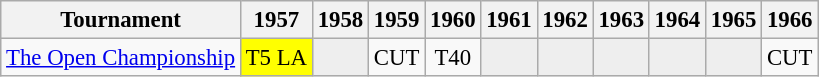<table class="wikitable" style="font-size:95%;text-align:center;">
<tr>
<th>Tournament</th>
<th>1957</th>
<th>1958</th>
<th>1959</th>
<th>1960</th>
<th>1961</th>
<th>1962</th>
<th>1963</th>
<th>1964</th>
<th>1965</th>
<th>1966</th>
</tr>
<tr>
<td align=left><a href='#'>The Open Championship</a></td>
<td style="background:yellow;">T5 <span>LA</span></td>
<td style="background:#eeeeee;"></td>
<td>CUT</td>
<td>T40</td>
<td style="background:#eeeeee;"></td>
<td style="background:#eeeeee;"></td>
<td style="background:#eeeeee;"></td>
<td style="background:#eeeeee;"></td>
<td style="background:#eeeeee;"></td>
<td>CUT</td>
</tr>
</table>
